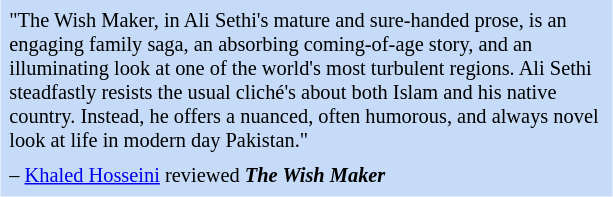<table class="toccolours" style="float: right; margin-left: 1em; margin-right: 2em; font-size: 85%; background:#c6dbf7; color:black; width:30em; max-width: 40%;" cellspacing="5">
<tr>
<td style="text-align: left;">"The Wish Maker, in Ali Sethi's mature and sure-handed prose, is an engaging family saga, an absorbing coming-of-age story, and an illuminating look at one of the world's most turbulent regions. Ali Sethi steadfastly resists the usual cliché's about both Islam and his native country. Instead, he offers a nuanced, often humorous, and always novel look at life in modern day Pakistan."</td>
</tr>
<tr>
<td style="text-align: left;">– <a href='#'>Khaled Hosseini</a> reviewed <strong><em>The Wish Maker</em></strong></td>
</tr>
</table>
